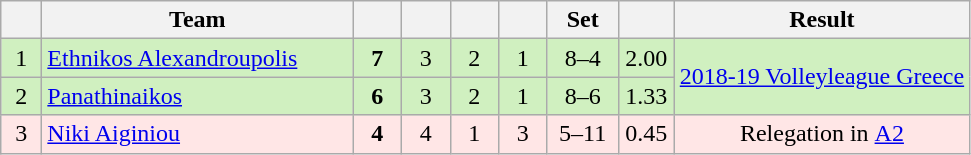<table class="wikitable" style="text-align: center;">
<tr>
<th width="20"></th>
<th width="200">Team</th>
<th width="25"></th>
<th width="25"></th>
<th width="25"></th>
<th width="25"></th>
<th width="40">Set</th>
<th width="30"></th>
<th>Result</th>
</tr>
<tr bgcolor="D0F0C0">
<td>1</td>
<td align="left"><a href='#'>Ethnikos Alexandroupolis</a></td>
<td><strong>7</strong></td>
<td>3</td>
<td>2</td>
<td>1</td>
<td>8–4</td>
<td>2.00</td>
<td rowspan=2><a href='#'>2018-19 Volleyleague Greece</a></td>
</tr>
<tr bgcolor="D0F0C0">
<td>2</td>
<td align="left"><a href='#'>Panathinaikos</a></td>
<td><strong>6</strong></td>
<td>3</td>
<td>2</td>
<td>1</td>
<td>8–6</td>
<td>1.33</td>
</tr>
<tr bgcolor="FFE6E6">
<td>3</td>
<td align="left"><a href='#'>Niki Aiginiou</a></td>
<td><strong>4</strong></td>
<td>4</td>
<td>1</td>
<td>3</td>
<td>5–11</td>
<td>0.45</td>
<td rowspan>Relegation in <a href='#'>Α2</a></td>
</tr>
</table>
